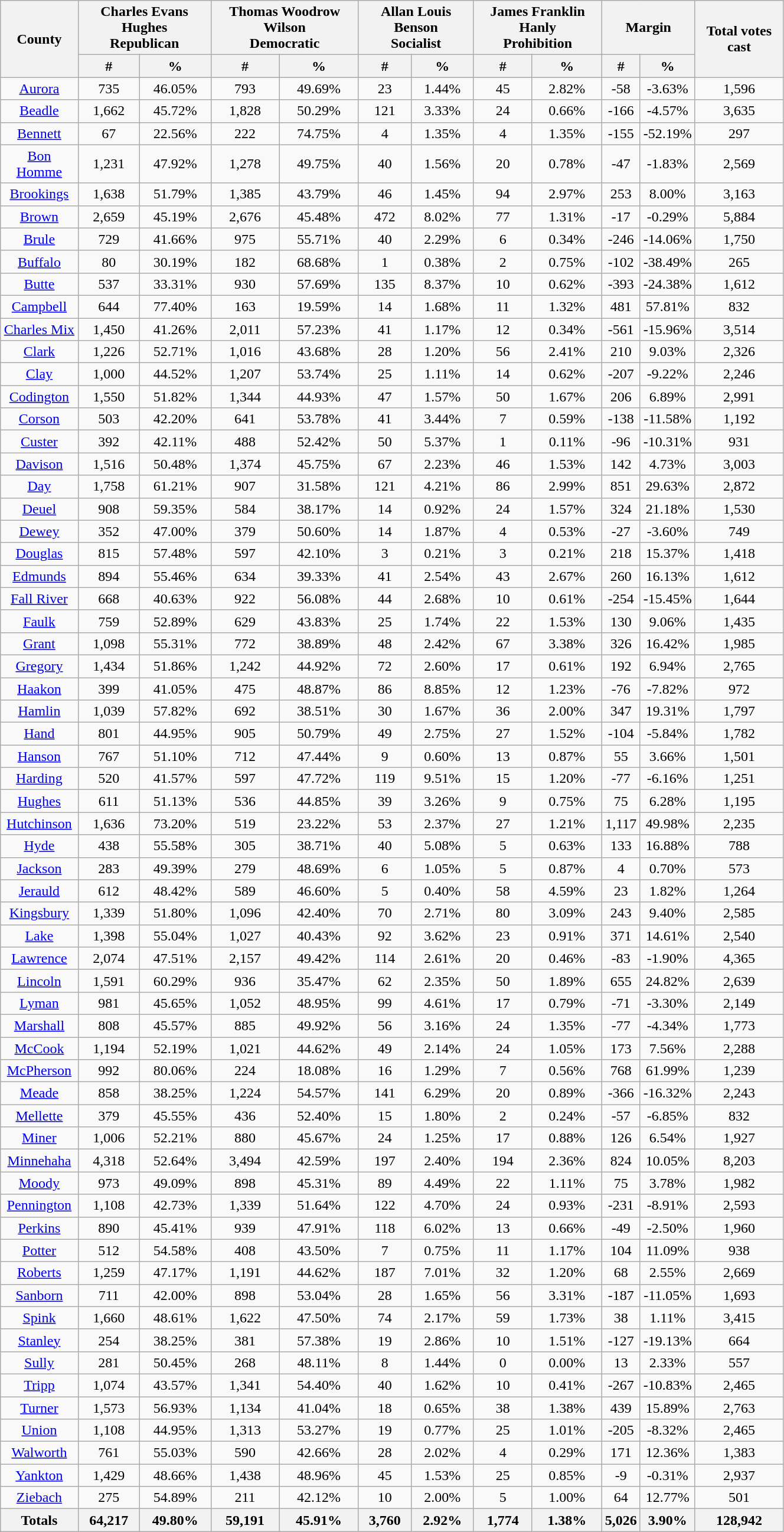<table width="70%" class="wikitable sortable">
<tr>
<th rowspan="2">County</th>
<th colspan="2">Charles Evans Hughes<br>Republican</th>
<th colspan="2">Thomas Woodrow Wilson<br>Democratic</th>
<th colspan="2">Allan Louis Benson<br>Socialist</th>
<th colspan="2">James Franklin Hanly<br>Prohibition</th>
<th colspan="2">Margin</th>
<th rowspan="2">Total votes cast</th>
</tr>
<tr bgcolor="lightgrey">
<th data-sort-type="number">#</th>
<th data-sort-type="number">%</th>
<th data-sort-type="number">#</th>
<th data-sort-type="number">%</th>
<th data-sort-type="number">#</th>
<th data-sort-type="number">%</th>
<th data-sort-type="number">#</th>
<th data-sort-type="number">%</th>
<th data-sort-type="number">#</th>
<th data-sort-type="number">%</th>
</tr>
<tr style="text-align:center;">
<td><a href='#'>Aurora</a></td>
<td>735</td>
<td>46.05%</td>
<td>793</td>
<td>49.69%</td>
<td>23</td>
<td>1.44%</td>
<td>45</td>
<td>2.82%</td>
<td>-58</td>
<td>-3.63%</td>
<td>1,596</td>
</tr>
<tr style="text-align:center;">
<td><a href='#'>Beadle</a></td>
<td>1,662</td>
<td>45.72%</td>
<td>1,828</td>
<td>50.29%</td>
<td>121</td>
<td>3.33%</td>
<td>24</td>
<td>0.66%</td>
<td>-166</td>
<td>-4.57%</td>
<td>3,635</td>
</tr>
<tr style="text-align:center;">
<td><a href='#'>Bennett</a></td>
<td>67</td>
<td>22.56%</td>
<td>222</td>
<td>74.75%</td>
<td>4</td>
<td>1.35%</td>
<td>4</td>
<td>1.35%</td>
<td>-155</td>
<td>-52.19%</td>
<td>297</td>
</tr>
<tr style="text-align:center;">
<td><a href='#'>Bon Homme</a></td>
<td>1,231</td>
<td>47.92%</td>
<td>1,278</td>
<td>49.75%</td>
<td>40</td>
<td>1.56%</td>
<td>20</td>
<td>0.78%</td>
<td>-47</td>
<td>-1.83%</td>
<td>2,569</td>
</tr>
<tr style="text-align:center;">
<td><a href='#'>Brookings</a></td>
<td>1,638</td>
<td>51.79%</td>
<td>1,385</td>
<td>43.79%</td>
<td>46</td>
<td>1.45%</td>
<td>94</td>
<td>2.97%</td>
<td>253</td>
<td>8.00%</td>
<td>3,163</td>
</tr>
<tr style="text-align:center;">
<td><a href='#'>Brown</a></td>
<td>2,659</td>
<td>45.19%</td>
<td>2,676</td>
<td>45.48%</td>
<td>472</td>
<td>8.02%</td>
<td>77</td>
<td>1.31%</td>
<td>-17</td>
<td>-0.29%</td>
<td>5,884</td>
</tr>
<tr style="text-align:center;">
<td><a href='#'>Brule</a></td>
<td>729</td>
<td>41.66%</td>
<td>975</td>
<td>55.71%</td>
<td>40</td>
<td>2.29%</td>
<td>6</td>
<td>0.34%</td>
<td>-246</td>
<td>-14.06%</td>
<td>1,750</td>
</tr>
<tr style="text-align:center;">
<td><a href='#'>Buffalo</a></td>
<td>80</td>
<td>30.19%</td>
<td>182</td>
<td>68.68%</td>
<td>1</td>
<td>0.38%</td>
<td>2</td>
<td>0.75%</td>
<td>-102</td>
<td>-38.49%</td>
<td>265</td>
</tr>
<tr style="text-align:center;">
<td><a href='#'>Butte</a></td>
<td>537</td>
<td>33.31%</td>
<td>930</td>
<td>57.69%</td>
<td>135</td>
<td>8.37%</td>
<td>10</td>
<td>0.62%</td>
<td>-393</td>
<td>-24.38%</td>
<td>1,612</td>
</tr>
<tr style="text-align:center;">
<td><a href='#'>Campbell</a></td>
<td>644</td>
<td>77.40%</td>
<td>163</td>
<td>19.59%</td>
<td>14</td>
<td>1.68%</td>
<td>11</td>
<td>1.32%</td>
<td>481</td>
<td>57.81%</td>
<td>832</td>
</tr>
<tr style="text-align:center;">
<td><a href='#'>Charles Mix</a></td>
<td>1,450</td>
<td>41.26%</td>
<td>2,011</td>
<td>57.23%</td>
<td>41</td>
<td>1.17%</td>
<td>12</td>
<td>0.34%</td>
<td>-561</td>
<td>-15.96%</td>
<td>3,514</td>
</tr>
<tr style="text-align:center;">
<td><a href='#'>Clark</a></td>
<td>1,226</td>
<td>52.71%</td>
<td>1,016</td>
<td>43.68%</td>
<td>28</td>
<td>1.20%</td>
<td>56</td>
<td>2.41%</td>
<td>210</td>
<td>9.03%</td>
<td>2,326</td>
</tr>
<tr style="text-align:center;">
<td><a href='#'>Clay</a></td>
<td>1,000</td>
<td>44.52%</td>
<td>1,207</td>
<td>53.74%</td>
<td>25</td>
<td>1.11%</td>
<td>14</td>
<td>0.62%</td>
<td>-207</td>
<td>-9.22%</td>
<td>2,246</td>
</tr>
<tr style="text-align:center;">
<td><a href='#'>Codington</a></td>
<td>1,550</td>
<td>51.82%</td>
<td>1,344</td>
<td>44.93%</td>
<td>47</td>
<td>1.57%</td>
<td>50</td>
<td>1.67%</td>
<td>206</td>
<td>6.89%</td>
<td>2,991</td>
</tr>
<tr style="text-align:center;">
<td><a href='#'>Corson</a></td>
<td>503</td>
<td>42.20%</td>
<td>641</td>
<td>53.78%</td>
<td>41</td>
<td>3.44%</td>
<td>7</td>
<td>0.59%</td>
<td>-138</td>
<td>-11.58%</td>
<td>1,192</td>
</tr>
<tr style="text-align:center;">
<td><a href='#'>Custer</a></td>
<td>392</td>
<td>42.11%</td>
<td>488</td>
<td>52.42%</td>
<td>50</td>
<td>5.37%</td>
<td>1</td>
<td>0.11%</td>
<td>-96</td>
<td>-10.31%</td>
<td>931</td>
</tr>
<tr style="text-align:center;">
<td><a href='#'>Davison</a></td>
<td>1,516</td>
<td>50.48%</td>
<td>1,374</td>
<td>45.75%</td>
<td>67</td>
<td>2.23%</td>
<td>46</td>
<td>1.53%</td>
<td>142</td>
<td>4.73%</td>
<td>3,003</td>
</tr>
<tr style="text-align:center;">
<td><a href='#'>Day</a></td>
<td>1,758</td>
<td>61.21%</td>
<td>907</td>
<td>31.58%</td>
<td>121</td>
<td>4.21%</td>
<td>86</td>
<td>2.99%</td>
<td>851</td>
<td>29.63%</td>
<td>2,872</td>
</tr>
<tr style="text-align:center;">
<td><a href='#'>Deuel</a></td>
<td>908</td>
<td>59.35%</td>
<td>584</td>
<td>38.17%</td>
<td>14</td>
<td>0.92%</td>
<td>24</td>
<td>1.57%</td>
<td>324</td>
<td>21.18%</td>
<td>1,530</td>
</tr>
<tr style="text-align:center;">
<td><a href='#'>Dewey</a></td>
<td>352</td>
<td>47.00%</td>
<td>379</td>
<td>50.60%</td>
<td>14</td>
<td>1.87%</td>
<td>4</td>
<td>0.53%</td>
<td>-27</td>
<td>-3.60%</td>
<td>749</td>
</tr>
<tr style="text-align:center;">
<td><a href='#'>Douglas</a></td>
<td>815</td>
<td>57.48%</td>
<td>597</td>
<td>42.10%</td>
<td>3</td>
<td>0.21%</td>
<td>3</td>
<td>0.21%</td>
<td>218</td>
<td>15.37%</td>
<td>1,418</td>
</tr>
<tr style="text-align:center;">
<td><a href='#'>Edmunds</a></td>
<td>894</td>
<td>55.46%</td>
<td>634</td>
<td>39.33%</td>
<td>41</td>
<td>2.54%</td>
<td>43</td>
<td>2.67%</td>
<td>260</td>
<td>16.13%</td>
<td>1,612</td>
</tr>
<tr style="text-align:center;">
<td><a href='#'>Fall River</a></td>
<td>668</td>
<td>40.63%</td>
<td>922</td>
<td>56.08%</td>
<td>44</td>
<td>2.68%</td>
<td>10</td>
<td>0.61%</td>
<td>-254</td>
<td>-15.45%</td>
<td>1,644</td>
</tr>
<tr style="text-align:center;">
<td><a href='#'>Faulk</a></td>
<td>759</td>
<td>52.89%</td>
<td>629</td>
<td>43.83%</td>
<td>25</td>
<td>1.74%</td>
<td>22</td>
<td>1.53%</td>
<td>130</td>
<td>9.06%</td>
<td>1,435</td>
</tr>
<tr style="text-align:center;">
<td><a href='#'>Grant</a></td>
<td>1,098</td>
<td>55.31%</td>
<td>772</td>
<td>38.89%</td>
<td>48</td>
<td>2.42%</td>
<td>67</td>
<td>3.38%</td>
<td>326</td>
<td>16.42%</td>
<td>1,985</td>
</tr>
<tr style="text-align:center;">
<td><a href='#'>Gregory</a></td>
<td>1,434</td>
<td>51.86%</td>
<td>1,242</td>
<td>44.92%</td>
<td>72</td>
<td>2.60%</td>
<td>17</td>
<td>0.61%</td>
<td>192</td>
<td>6.94%</td>
<td>2,765</td>
</tr>
<tr style="text-align:center;">
<td><a href='#'>Haakon</a></td>
<td>399</td>
<td>41.05%</td>
<td>475</td>
<td>48.87%</td>
<td>86</td>
<td>8.85%</td>
<td>12</td>
<td>1.23%</td>
<td>-76</td>
<td>-7.82%</td>
<td>972</td>
</tr>
<tr style="text-align:center;">
<td><a href='#'>Hamlin</a></td>
<td>1,039</td>
<td>57.82%</td>
<td>692</td>
<td>38.51%</td>
<td>30</td>
<td>1.67%</td>
<td>36</td>
<td>2.00%</td>
<td>347</td>
<td>19.31%</td>
<td>1,797</td>
</tr>
<tr style="text-align:center;">
<td><a href='#'>Hand</a></td>
<td>801</td>
<td>44.95%</td>
<td>905</td>
<td>50.79%</td>
<td>49</td>
<td>2.75%</td>
<td>27</td>
<td>1.52%</td>
<td>-104</td>
<td>-5.84%</td>
<td>1,782</td>
</tr>
<tr style="text-align:center;">
<td><a href='#'>Hanson</a></td>
<td>767</td>
<td>51.10%</td>
<td>712</td>
<td>47.44%</td>
<td>9</td>
<td>0.60%</td>
<td>13</td>
<td>0.87%</td>
<td>55</td>
<td>3.66%</td>
<td>1,501</td>
</tr>
<tr style="text-align:center;">
<td><a href='#'>Harding</a></td>
<td>520</td>
<td>41.57%</td>
<td>597</td>
<td>47.72%</td>
<td>119</td>
<td>9.51%</td>
<td>15</td>
<td>1.20%</td>
<td>-77</td>
<td>-6.16%</td>
<td>1,251</td>
</tr>
<tr style="text-align:center;">
<td><a href='#'>Hughes</a></td>
<td>611</td>
<td>51.13%</td>
<td>536</td>
<td>44.85%</td>
<td>39</td>
<td>3.26%</td>
<td>9</td>
<td>0.75%</td>
<td>75</td>
<td>6.28%</td>
<td>1,195</td>
</tr>
<tr style="text-align:center;">
<td><a href='#'>Hutchinson</a></td>
<td>1,636</td>
<td>73.20%</td>
<td>519</td>
<td>23.22%</td>
<td>53</td>
<td>2.37%</td>
<td>27</td>
<td>1.21%</td>
<td>1,117</td>
<td>49.98%</td>
<td>2,235</td>
</tr>
<tr style="text-align:center;">
<td><a href='#'>Hyde</a></td>
<td>438</td>
<td>55.58%</td>
<td>305</td>
<td>38.71%</td>
<td>40</td>
<td>5.08%</td>
<td>5</td>
<td>0.63%</td>
<td>133</td>
<td>16.88%</td>
<td>788</td>
</tr>
<tr style="text-align:center;">
<td><a href='#'>Jackson</a></td>
<td>283</td>
<td>49.39%</td>
<td>279</td>
<td>48.69%</td>
<td>6</td>
<td>1.05%</td>
<td>5</td>
<td>0.87%</td>
<td>4</td>
<td>0.70%</td>
<td>573</td>
</tr>
<tr style="text-align:center;">
<td><a href='#'>Jerauld</a></td>
<td>612</td>
<td>48.42%</td>
<td>589</td>
<td>46.60%</td>
<td>5</td>
<td>0.40%</td>
<td>58</td>
<td>4.59%</td>
<td>23</td>
<td>1.82%</td>
<td>1,264</td>
</tr>
<tr style="text-align:center;">
<td><a href='#'>Kingsbury</a></td>
<td>1,339</td>
<td>51.80%</td>
<td>1,096</td>
<td>42.40%</td>
<td>70</td>
<td>2.71%</td>
<td>80</td>
<td>3.09%</td>
<td>243</td>
<td>9.40%</td>
<td>2,585</td>
</tr>
<tr style="text-align:center;">
<td><a href='#'>Lake</a></td>
<td>1,398</td>
<td>55.04%</td>
<td>1,027</td>
<td>40.43%</td>
<td>92</td>
<td>3.62%</td>
<td>23</td>
<td>0.91%</td>
<td>371</td>
<td>14.61%</td>
<td>2,540</td>
</tr>
<tr style="text-align:center;">
<td><a href='#'>Lawrence</a></td>
<td>2,074</td>
<td>47.51%</td>
<td>2,157</td>
<td>49.42%</td>
<td>114</td>
<td>2.61%</td>
<td>20</td>
<td>0.46%</td>
<td>-83</td>
<td>-1.90%</td>
<td>4,365</td>
</tr>
<tr style="text-align:center;">
<td><a href='#'>Lincoln</a></td>
<td>1,591</td>
<td>60.29%</td>
<td>936</td>
<td>35.47%</td>
<td>62</td>
<td>2.35%</td>
<td>50</td>
<td>1.89%</td>
<td>655</td>
<td>24.82%</td>
<td>2,639</td>
</tr>
<tr style="text-align:center;">
<td><a href='#'>Lyman</a></td>
<td>981</td>
<td>45.65%</td>
<td>1,052</td>
<td>48.95%</td>
<td>99</td>
<td>4.61%</td>
<td>17</td>
<td>0.79%</td>
<td>-71</td>
<td>-3.30%</td>
<td>2,149</td>
</tr>
<tr style="text-align:center;">
<td><a href='#'>Marshall</a></td>
<td>808</td>
<td>45.57%</td>
<td>885</td>
<td>49.92%</td>
<td>56</td>
<td>3.16%</td>
<td>24</td>
<td>1.35%</td>
<td>-77</td>
<td>-4.34%</td>
<td>1,773</td>
</tr>
<tr style="text-align:center;">
<td><a href='#'>McCook</a></td>
<td>1,194</td>
<td>52.19%</td>
<td>1,021</td>
<td>44.62%</td>
<td>49</td>
<td>2.14%</td>
<td>24</td>
<td>1.05%</td>
<td>173</td>
<td>7.56%</td>
<td>2,288</td>
</tr>
<tr style="text-align:center;">
<td><a href='#'>McPherson</a></td>
<td>992</td>
<td>80.06%</td>
<td>224</td>
<td>18.08%</td>
<td>16</td>
<td>1.29%</td>
<td>7</td>
<td>0.56%</td>
<td>768</td>
<td>61.99%</td>
<td>1,239</td>
</tr>
<tr style="text-align:center;">
<td><a href='#'>Meade</a></td>
<td>858</td>
<td>38.25%</td>
<td>1,224</td>
<td>54.57%</td>
<td>141</td>
<td>6.29%</td>
<td>20</td>
<td>0.89%</td>
<td>-366</td>
<td>-16.32%</td>
<td>2,243</td>
</tr>
<tr style="text-align:center;">
<td><a href='#'>Mellette</a></td>
<td>379</td>
<td>45.55%</td>
<td>436</td>
<td>52.40%</td>
<td>15</td>
<td>1.80%</td>
<td>2</td>
<td>0.24%</td>
<td>-57</td>
<td>-6.85%</td>
<td>832</td>
</tr>
<tr style="text-align:center;">
<td><a href='#'>Miner</a></td>
<td>1,006</td>
<td>52.21%</td>
<td>880</td>
<td>45.67%</td>
<td>24</td>
<td>1.25%</td>
<td>17</td>
<td>0.88%</td>
<td>126</td>
<td>6.54%</td>
<td>1,927</td>
</tr>
<tr style="text-align:center;">
<td><a href='#'>Minnehaha</a></td>
<td>4,318</td>
<td>52.64%</td>
<td>3,494</td>
<td>42.59%</td>
<td>197</td>
<td>2.40%</td>
<td>194</td>
<td>2.36%</td>
<td>824</td>
<td>10.05%</td>
<td>8,203</td>
</tr>
<tr style="text-align:center;">
<td><a href='#'>Moody</a></td>
<td>973</td>
<td>49.09%</td>
<td>898</td>
<td>45.31%</td>
<td>89</td>
<td>4.49%</td>
<td>22</td>
<td>1.11%</td>
<td>75</td>
<td>3.78%</td>
<td>1,982</td>
</tr>
<tr style="text-align:center;">
<td><a href='#'>Pennington</a></td>
<td>1,108</td>
<td>42.73%</td>
<td>1,339</td>
<td>51.64%</td>
<td>122</td>
<td>4.70%</td>
<td>24</td>
<td>0.93%</td>
<td>-231</td>
<td>-8.91%</td>
<td>2,593</td>
</tr>
<tr style="text-align:center;">
<td><a href='#'>Perkins</a></td>
<td>890</td>
<td>45.41%</td>
<td>939</td>
<td>47.91%</td>
<td>118</td>
<td>6.02%</td>
<td>13</td>
<td>0.66%</td>
<td>-49</td>
<td>-2.50%</td>
<td>1,960</td>
</tr>
<tr style="text-align:center;">
<td><a href='#'>Potter</a></td>
<td>512</td>
<td>54.58%</td>
<td>408</td>
<td>43.50%</td>
<td>7</td>
<td>0.75%</td>
<td>11</td>
<td>1.17%</td>
<td>104</td>
<td>11.09%</td>
<td>938</td>
</tr>
<tr style="text-align:center;">
<td><a href='#'>Roberts</a></td>
<td>1,259</td>
<td>47.17%</td>
<td>1,191</td>
<td>44.62%</td>
<td>187</td>
<td>7.01%</td>
<td>32</td>
<td>1.20%</td>
<td>68</td>
<td>2.55%</td>
<td>2,669</td>
</tr>
<tr style="text-align:center;">
<td><a href='#'>Sanborn</a></td>
<td>711</td>
<td>42.00%</td>
<td>898</td>
<td>53.04%</td>
<td>28</td>
<td>1.65%</td>
<td>56</td>
<td>3.31%</td>
<td>-187</td>
<td>-11.05%</td>
<td>1,693</td>
</tr>
<tr style="text-align:center;">
<td><a href='#'>Spink</a></td>
<td>1,660</td>
<td>48.61%</td>
<td>1,622</td>
<td>47.50%</td>
<td>74</td>
<td>2.17%</td>
<td>59</td>
<td>1.73%</td>
<td>38</td>
<td>1.11%</td>
<td>3,415</td>
</tr>
<tr style="text-align:center;">
<td><a href='#'>Stanley</a></td>
<td>254</td>
<td>38.25%</td>
<td>381</td>
<td>57.38%</td>
<td>19</td>
<td>2.86%</td>
<td>10</td>
<td>1.51%</td>
<td>-127</td>
<td>-19.13%</td>
<td>664</td>
</tr>
<tr style="text-align:center;">
<td><a href='#'>Sully</a></td>
<td>281</td>
<td>50.45%</td>
<td>268</td>
<td>48.11%</td>
<td>8</td>
<td>1.44%</td>
<td>0</td>
<td>0.00%</td>
<td>13</td>
<td>2.33%</td>
<td>557</td>
</tr>
<tr style="text-align:center;">
<td><a href='#'>Tripp</a></td>
<td>1,074</td>
<td>43.57%</td>
<td>1,341</td>
<td>54.40%</td>
<td>40</td>
<td>1.62%</td>
<td>10</td>
<td>0.41%</td>
<td>-267</td>
<td>-10.83%</td>
<td>2,465</td>
</tr>
<tr style="text-align:center;">
<td><a href='#'>Turner</a></td>
<td>1,573</td>
<td>56.93%</td>
<td>1,134</td>
<td>41.04%</td>
<td>18</td>
<td>0.65%</td>
<td>38</td>
<td>1.38%</td>
<td>439</td>
<td>15.89%</td>
<td>2,763</td>
</tr>
<tr style="text-align:center;">
<td><a href='#'>Union</a></td>
<td>1,108</td>
<td>44.95%</td>
<td>1,313</td>
<td>53.27%</td>
<td>19</td>
<td>0.77%</td>
<td>25</td>
<td>1.01%</td>
<td>-205</td>
<td>-8.32%</td>
<td>2,465</td>
</tr>
<tr style="text-align:center;">
<td><a href='#'>Walworth</a></td>
<td>761</td>
<td>55.03%</td>
<td>590</td>
<td>42.66%</td>
<td>28</td>
<td>2.02%</td>
<td>4</td>
<td>0.29%</td>
<td>171</td>
<td>12.36%</td>
<td>1,383</td>
</tr>
<tr style="text-align:center;">
<td><a href='#'>Yankton</a></td>
<td>1,429</td>
<td>48.66%</td>
<td>1,438</td>
<td>48.96%</td>
<td>45</td>
<td>1.53%</td>
<td>25</td>
<td>0.85%</td>
<td>-9</td>
<td>-0.31%</td>
<td>2,937</td>
</tr>
<tr style="text-align:center;">
<td><a href='#'>Ziebach</a></td>
<td>275</td>
<td>54.89%</td>
<td>211</td>
<td>42.12%</td>
<td>10</td>
<td>2.00%</td>
<td>5</td>
<td>1.00%</td>
<td>64</td>
<td>12.77%</td>
<td>501</td>
</tr>
<tr style="text-align:center;">
<th>Totals</th>
<th>64,217</th>
<th>49.80%</th>
<th>59,191</th>
<th>45.91%</th>
<th>3,760</th>
<th>2.92%</th>
<th>1,774</th>
<th>1.38%</th>
<th>5,026</th>
<th>3.90%</th>
<th>128,942</th>
</tr>
</table>
